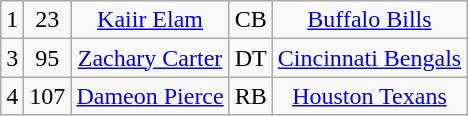<table class="wikitable" style="text-align:center">
<tr>
<td>1</td>
<td>23</td>
<td><a href='#'>Kaiir Elam</a></td>
<td>CB</td>
<td><a href='#'>Buffalo Bills</a></td>
</tr>
<tr>
<td>3</td>
<td>95</td>
<td><a href='#'>Zachary Carter</a></td>
<td>DT</td>
<td><a href='#'>Cincinnati Bengals</a></td>
</tr>
<tr>
<td>4</td>
<td>107</td>
<td><a href='#'>Dameon Pierce</a></td>
<td>RB</td>
<td><a href='#'>Houston Texans</a></td>
</tr>
</table>
